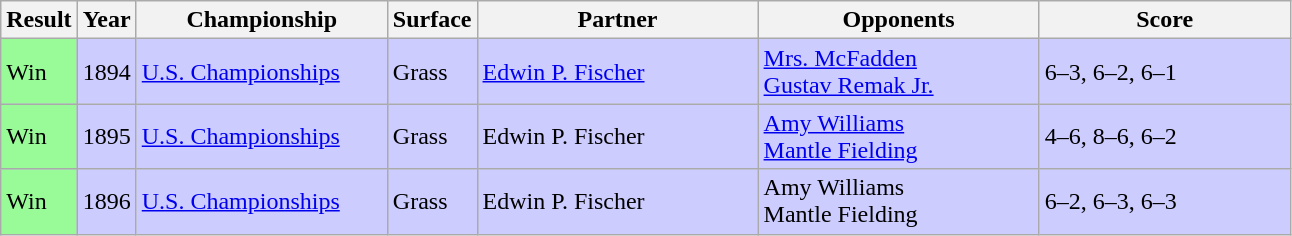<table class="sortable wikitable">
<tr>
<th style="width:40px">Result</th>
<th style="width:30px">Year</th>
<th style="width:160px">Championship</th>
<th style="width:50px">Surface</th>
<th style="width:180px">Partner</th>
<th style="width:180px">Opponents</th>
<th style="width:160px" class="unsortable">Score</th>
</tr>
<tr style="background:#ccf;">
<td style="background:#98fb98;">Win</td>
<td>1894</td>
<td><a href='#'>U.S. Championships</a></td>
<td>Grass</td>
<td> <a href='#'>Edwin P. Fischer</a></td>
<td> <a href='#'>Mrs. McFadden</a><br> <a href='#'>Gustav Remak Jr.</a></td>
<td>6–3, 6–2, 6–1</td>
</tr>
<tr style="background:#ccf;">
<td style="background:#98fb98;">Win</td>
<td>1895</td>
<td><a href='#'>U.S. Championships</a></td>
<td>Grass</td>
<td> Edwin P. Fischer</td>
<td> <a href='#'>Amy Williams</a><br> <a href='#'>Mantle Fielding</a></td>
<td>4–6, 8–6, 6–2</td>
</tr>
<tr style="background:#ccf;">
<td style="background:#98fb98;">Win</td>
<td>1896</td>
<td><a href='#'>U.S. Championships</a></td>
<td>Grass</td>
<td> Edwin P. Fischer</td>
<td> Amy Williams<br> Mantle Fielding</td>
<td>6–2, 6–3, 6–3</td>
</tr>
</table>
